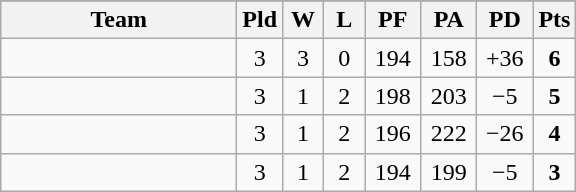<table class=wikitable>
<tr align=center>
</tr>
<tr>
<th width=150>Team</th>
<th width=20>Pld</th>
<th width=20>W</th>
<th width=20>L</th>
<th width=30>PF</th>
<th width=30>PA</th>
<th width=30>PD</th>
<th width=20>Pts</th>
</tr>
<tr align=center>
<td align=left></td>
<td>3</td>
<td>3</td>
<td>0</td>
<td>194</td>
<td>158</td>
<td>+36</td>
<td><strong>6</strong></td>
</tr>
<tr align=center>
<td align=left></td>
<td>3</td>
<td>1</td>
<td>2</td>
<td>198</td>
<td>203</td>
<td>−5</td>
<td><strong>5</strong></td>
</tr>
<tr align=center>
<td align=left></td>
<td>3</td>
<td>1</td>
<td>2</td>
<td>196</td>
<td>222</td>
<td>−26</td>
<td><strong>4</strong></td>
</tr>
<tr align=center>
<td align=left></td>
<td>3</td>
<td>1</td>
<td>2</td>
<td>194</td>
<td>199</td>
<td>−5</td>
<td><strong>3</strong></td>
</tr>
</table>
